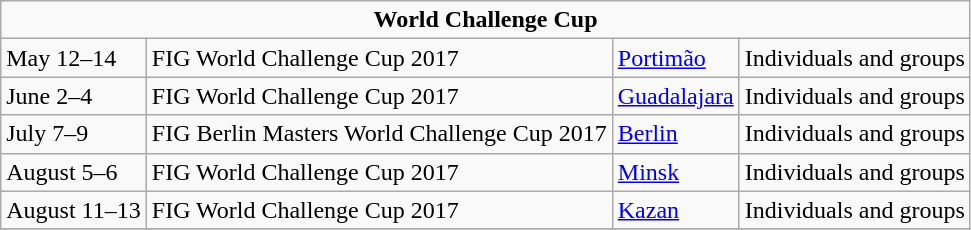<table class="wikitable">
<tr>
<td colspan="4" style="text-align:center;"><strong>World Challenge Cup</strong> </td>
</tr>
<tr>
<td>May 12–14</td>
<td>FIG World Challenge Cup 2017</td>
<td>  <a href='#'>Portimão</a></td>
<td>Individuals and groups</td>
</tr>
<tr>
<td>June 2–4</td>
<td>FIG World Challenge Cup 2017</td>
<td>  <a href='#'>Guadalajara</a></td>
<td>Individuals and groups</td>
</tr>
<tr>
<td>July 7–9</td>
<td>FIG Berlin Masters World Challenge Cup 2017</td>
<td>  <a href='#'>Berlin</a></td>
<td>Individuals and groups</td>
</tr>
<tr>
<td>August 5–6</td>
<td>FIG World Challenge Cup 2017</td>
<td>  <a href='#'>Minsk</a></td>
<td>Individuals and groups</td>
</tr>
<tr>
<td>August 11–13</td>
<td>FIG World Challenge Cup 2017</td>
<td>  <a href='#'>Kazan</a></td>
<td>Individuals and groups</td>
</tr>
<tr>
</tr>
</table>
